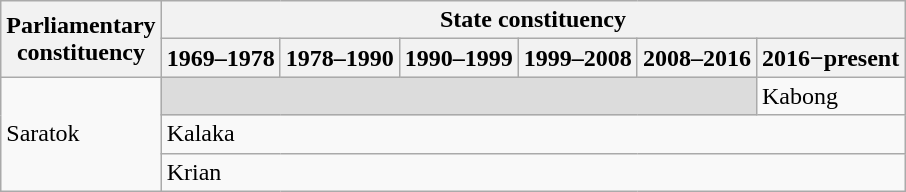<table class="wikitable">
<tr>
<th rowspan="2">Parliamentary<br>constituency</th>
<th colspan="6">State constituency</th>
</tr>
<tr>
<th>1969–1978</th>
<th>1978–1990</th>
<th>1990–1999</th>
<th>1999–2008</th>
<th>2008–2016</th>
<th>2016−present</th>
</tr>
<tr>
<td rowspan="3">Saratok</td>
<td colspan="5" bgcolor="dcdcdc"></td>
<td>Kabong</td>
</tr>
<tr>
<td colspan="6">Kalaka</td>
</tr>
<tr>
<td colspan="6">Krian</td>
</tr>
</table>
